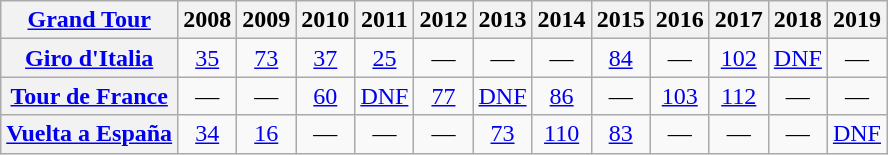<table class="wikitable plainrowheaders">
<tr>
<th scope="col"><a href='#'>Grand Tour</a></th>
<th scope="col">2008</th>
<th scope="col">2009</th>
<th scope="col">2010</th>
<th scope="col">2011</th>
<th scope="col">2012</th>
<th scope="col">2013</th>
<th scope="col">2014</th>
<th scope="col">2015</th>
<th scope="col">2016</th>
<th scope="col">2017</th>
<th scope="col">2018</th>
<th scope="col">2019</th>
</tr>
<tr style="text-align:center;">
<th scope="row"> <a href='#'>Giro d'Italia</a></th>
<td><a href='#'>35</a></td>
<td><a href='#'>73</a></td>
<td><a href='#'>37</a></td>
<td><a href='#'>25</a></td>
<td>—</td>
<td>—</td>
<td>—</td>
<td><a href='#'>84</a></td>
<td>—</td>
<td><a href='#'>102</a></td>
<td><a href='#'>DNF</a></td>
<td>—</td>
</tr>
<tr style="text-align:center;">
<th scope="row"> <a href='#'>Tour de France</a></th>
<td>—</td>
<td>—</td>
<td><a href='#'>60</a></td>
<td><a href='#'>DNF</a></td>
<td><a href='#'>77</a></td>
<td><a href='#'>DNF</a></td>
<td><a href='#'>86</a></td>
<td>—</td>
<td><a href='#'>103</a></td>
<td><a href='#'>112</a></td>
<td>—</td>
<td>—</td>
</tr>
<tr style="text-align:center;">
<th scope="row"> <a href='#'>Vuelta a España</a></th>
<td><a href='#'>34</a></td>
<td><a href='#'>16</a></td>
<td>—</td>
<td>—</td>
<td>—</td>
<td><a href='#'>73</a></td>
<td><a href='#'>110</a></td>
<td><a href='#'>83</a></td>
<td>—</td>
<td>—</td>
<td>—</td>
<td><a href='#'>DNF</a></td>
</tr>
</table>
